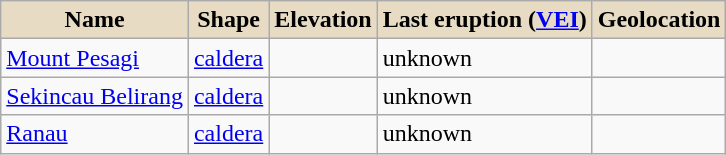<table class="wikitable sortable">
<tr>
<th rowspan=1 style="background-color:#e7dcc3;">Name</th>
<th rowspan=1 style="background-color:#e7dcc3;">Shape</th>
<th rowspan=1 style="background-color:#e7dcc3;">Elevation</th>
<th rowspan=1 style="background-color:#e7dcc3;">Last eruption (<a href='#'>VEI</a>)</th>
<th rowspan=1 style="background-color:#e7dcc3;">Geolocation</th>
</tr>
<tr>
<td><a href='#'>Mount Pesagi</a></td>
<td><a href='#'>caldera</a></td>
<td align="right"></td>
<td>unknown</td>
<td></td>
</tr>
<tr>
<td><a href='#'>Sekincau Belirang</a></td>
<td><a href='#'>caldera</a></td>
<td align="right"></td>
<td>unknown</td>
<td></td>
</tr>
<tr>
<td><a href='#'>Ranau</a></td>
<td><a href='#'>caldera</a></td>
<td align="right"></td>
<td>unknown</td>
<td></td>
</tr>
</table>
